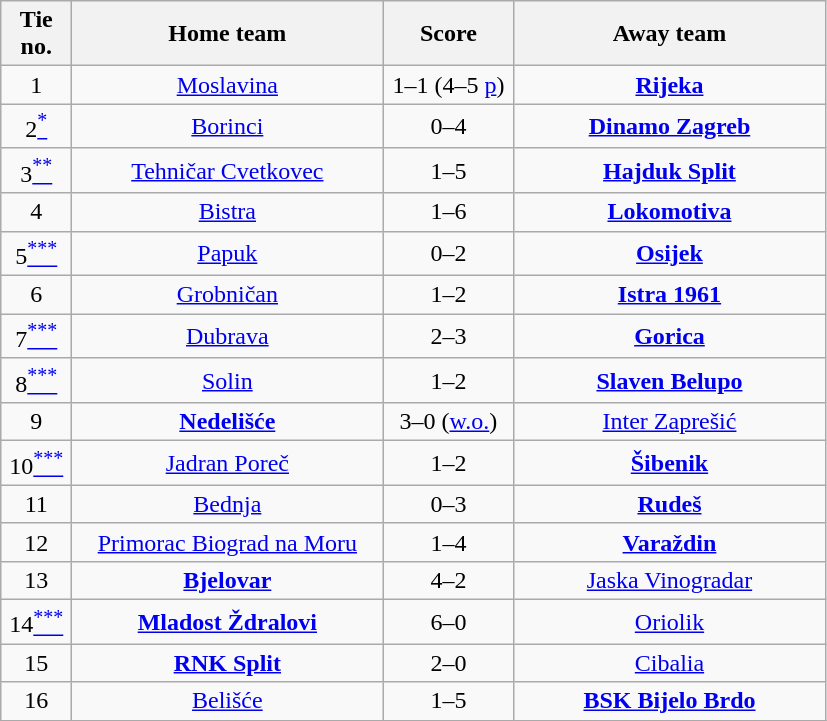<table class="wikitable" style="text-align: center">
<tr>
<th width=40>Tie no.</th>
<th width=200>Home team</th>
<th width=80>Score</th>
<th width=200>Away team</th>
</tr>
<tr>
<td>1</td>
<td><a href='#'>Moslavina</a></td>
<td>1–1 (4–5 <a href='#'>p</a>)</td>
<td><a href='#'><strong>Rijeka</strong></a></td>
</tr>
<tr>
<td>2<a href='#'><sup>*</sup></a></td>
<td><a href='#'>Borinci</a></td>
<td>0–4</td>
<td><a href='#'><strong>Dinamo Zagreb</strong></a></td>
</tr>
<tr>
<td>3<a href='#'><sup>**</sup></a></td>
<td><a href='#'>Tehničar Cvetkovec</a></td>
<td>1–5</td>
<td><a href='#'><strong>Hajduk Split</strong></a></td>
</tr>
<tr>
<td>4</td>
<td><a href='#'>Bistra</a></td>
<td>1–6</td>
<td><a href='#'><strong>Lokomotiva</strong></a></td>
</tr>
<tr>
<td>5<a href='#'><sup>***</sup></a></td>
<td><a href='#'>Papuk</a></td>
<td>0–2</td>
<td><a href='#'><strong>Osijek</strong></a></td>
</tr>
<tr>
<td>6</td>
<td><a href='#'>Grobničan</a></td>
<td>1–2</td>
<td><a href='#'><strong>Istra 1961</strong></a></td>
</tr>
<tr>
<td>7<a href='#'><sup>***</sup></a></td>
<td><a href='#'>Dubrava</a></td>
<td>2–3</td>
<td><a href='#'><strong>Gorica</strong></a></td>
</tr>
<tr>
<td>8<a href='#'><sup>***</sup></a></td>
<td><a href='#'>Solin</a></td>
<td>1–2 </td>
<td><a href='#'><strong>Slaven Belupo</strong></a></td>
</tr>
<tr>
<td>9</td>
<td><a href='#'><strong>Nedelišće</strong></a></td>
<td>3–0 (<a href='#'>w.o.</a>)</td>
<td><a href='#'>Inter Zaprešić</a></td>
</tr>
<tr>
<td>10<a href='#'><sup>***</sup></a></td>
<td><a href='#'>Jadran Poreč</a></td>
<td>1–2</td>
<td><a href='#'><strong>Šibenik</strong></a></td>
</tr>
<tr>
<td>11</td>
<td><a href='#'>Bednja</a></td>
<td>0–3</td>
<td><a href='#'><strong>Rudeš</strong></a></td>
</tr>
<tr>
<td>12</td>
<td><a href='#'>Primorac Biograd na Moru</a></td>
<td>1–4 </td>
<td><a href='#'><strong>Varaždin</strong></a></td>
</tr>
<tr>
<td>13</td>
<td><a href='#'><strong>Bjelovar</strong></a></td>
<td>4–2 </td>
<td><a href='#'>Jaska Vinogradar</a></td>
</tr>
<tr>
<td>14<a href='#'><sup>***</sup></a></td>
<td><a href='#'><strong>Mladost Ždralovi</strong></a></td>
<td>6–0</td>
<td><a href='#'>Oriolik</a></td>
</tr>
<tr>
<td>15</td>
<td><strong><a href='#'>RNK Split</a></strong></td>
<td>2–0</td>
<td><a href='#'>Cibalia</a></td>
</tr>
<tr>
<td>16</td>
<td><a href='#'>Belišće</a></td>
<td>1–5</td>
<td><a href='#'><strong>BSK Bijelo Brdo</strong></a></td>
</tr>
<tr>
</tr>
</table>
